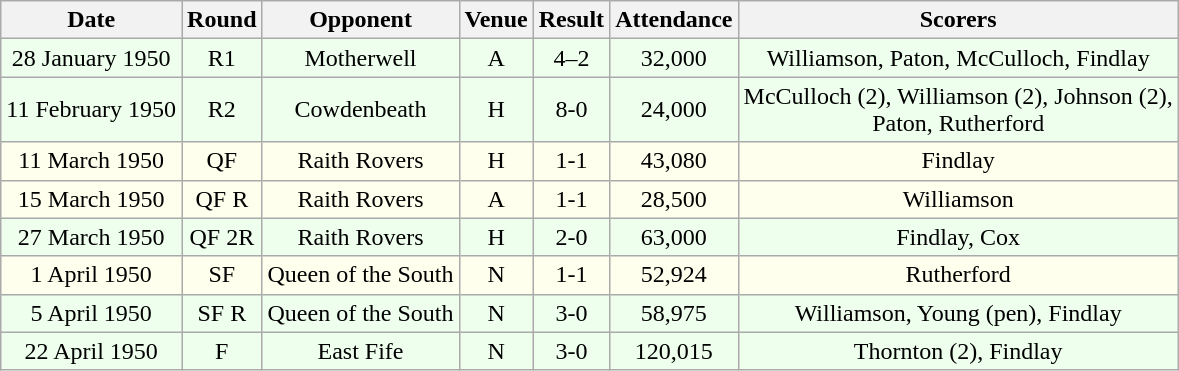<table class="wikitable sortable" style="font-size:100%; text-align:center">
<tr>
<th>Date</th>
<th>Round</th>
<th>Opponent</th>
<th>Venue</th>
<th>Result</th>
<th>Attendance</th>
<th>Scorers</th>
</tr>
<tr bgcolor = "#EEFFEE">
<td>28 January 1950</td>
<td>R1</td>
<td>Motherwell</td>
<td>A</td>
<td>4–2</td>
<td>32,000</td>
<td>Williamson, Paton, McCulloch, Findlay</td>
</tr>
<tr bgcolor = "#EEFFEE">
<td>11 February 1950</td>
<td>R2</td>
<td>Cowdenbeath</td>
<td>H</td>
<td>8-0</td>
<td>24,000</td>
<td>McCulloch (2), Williamson (2), Johnson (2), <br>Paton, Rutherford</td>
</tr>
<tr bgcolor = "#FFFFEE">
<td>11 March 1950</td>
<td>QF</td>
<td>Raith Rovers</td>
<td>H</td>
<td>1-1</td>
<td>43,080</td>
<td>Findlay</td>
</tr>
<tr bgcolor = "#FFFFEE">
<td>15 March 1950</td>
<td>QF R</td>
<td>Raith Rovers</td>
<td>A</td>
<td>1-1</td>
<td>28,500</td>
<td>Williamson</td>
</tr>
<tr bgcolor = "#EEFFEE">
<td>27 March 1950</td>
<td>QF 2R</td>
<td>Raith Rovers</td>
<td>H</td>
<td>2-0</td>
<td>63,000</td>
<td>Findlay, Cox</td>
</tr>
<tr bgcolor = "#FFFFEE">
<td>1 April 1950</td>
<td>SF</td>
<td>Queen of the South</td>
<td>N</td>
<td>1-1</td>
<td>52,924</td>
<td>Rutherford</td>
</tr>
<tr bgcolor = "#EEFFEE">
<td>5 April 1950</td>
<td>SF R</td>
<td>Queen of the South</td>
<td>N</td>
<td>3-0</td>
<td>58,975</td>
<td>Williamson, Young (pen), Findlay</td>
</tr>
<tr bgcolor = "#EEFFEE">
<td>22 April 1950</td>
<td>F</td>
<td>East Fife</td>
<td>N</td>
<td>3-0</td>
<td>120,015</td>
<td>Thornton (2), Findlay</td>
</tr>
</table>
